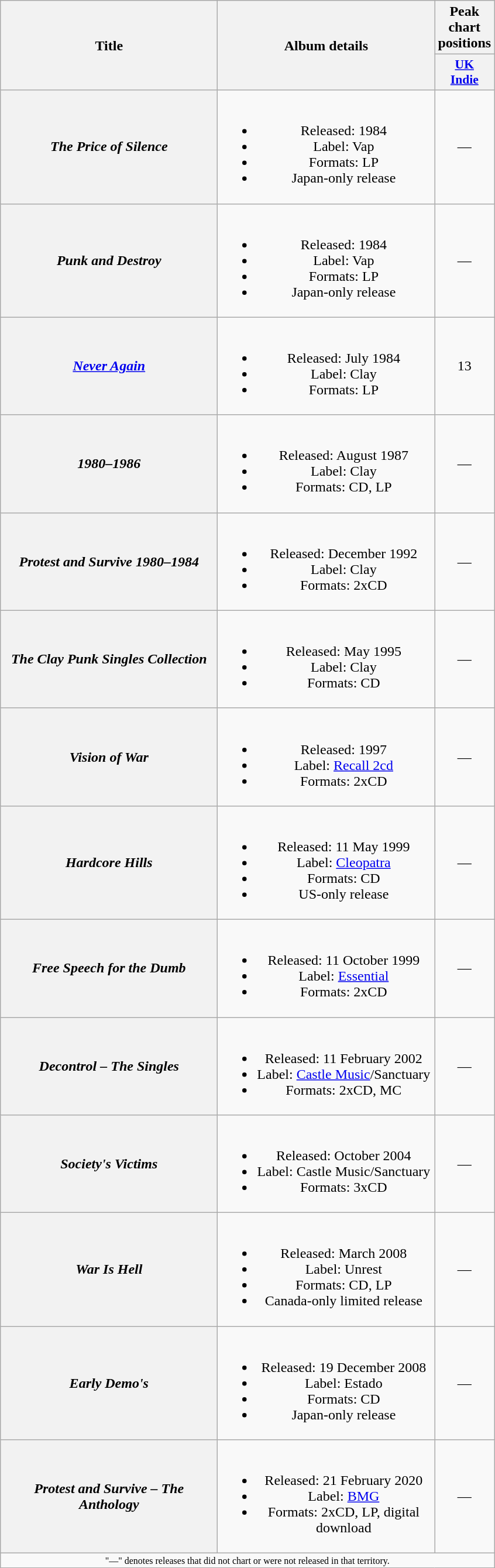<table class="wikitable plainrowheaders" style="text-align:center;">
<tr>
<th rowspan="2" scope="col" style="width:15em;">Title</th>
<th rowspan="2" scope="col" style="width:15em;">Album details</th>
<th>Peak chart positions</th>
</tr>
<tr>
<th scope="col" style="width:2em;font-size:90%;"><a href='#'>UK<br>Indie</a><br></th>
</tr>
<tr>
<th scope="row"><em>The Price of Silence</em></th>
<td><br><ul><li>Released: 1984</li><li>Label: Vap</li><li>Formats: LP</li><li>Japan-only release</li></ul></td>
<td>—</td>
</tr>
<tr>
<th scope="row"><em>Punk and Destroy</em></th>
<td><br><ul><li>Released: 1984</li><li>Label: Vap</li><li>Formats: LP</li><li>Japan-only release</li></ul></td>
<td>—</td>
</tr>
<tr>
<th scope="row"><em><a href='#'>Never Again</a></em></th>
<td><br><ul><li>Released: July 1984</li><li>Label: Clay</li><li>Formats: LP</li></ul></td>
<td>13</td>
</tr>
<tr>
<th scope="row"><em>1980–1986</em></th>
<td><br><ul><li>Released: August 1987</li><li>Label: Clay</li><li>Formats: CD, LP</li></ul></td>
<td>—</td>
</tr>
<tr>
<th scope="row"><em>Protest and Survive 1980–1984</em></th>
<td><br><ul><li>Released: December 1992</li><li>Label: Clay</li><li>Formats: 2xCD</li></ul></td>
<td>—</td>
</tr>
<tr>
<th scope="row"><em>The Clay Punk Singles Collection</em></th>
<td><br><ul><li>Released: May 1995</li><li>Label: Clay</li><li>Formats: CD</li></ul></td>
<td>—</td>
</tr>
<tr>
<th scope="row"><em>Vision of War</em></th>
<td><br><ul><li>Released: 1997</li><li>Label: <a href='#'>Recall 2cd</a></li><li>Formats: 2xCD</li></ul></td>
<td>—</td>
</tr>
<tr>
<th scope="row"><em>Hardcore Hills</em></th>
<td><br><ul><li>Released: 11 May 1999</li><li>Label: <a href='#'>Cleopatra</a></li><li>Formats: CD</li><li>US-only release</li></ul></td>
<td>—</td>
</tr>
<tr>
<th scope="row"><em>Free Speech for the Dumb</em></th>
<td><br><ul><li>Released: 11 October 1999</li><li>Label: <a href='#'>Essential</a></li><li>Formats: 2xCD</li></ul></td>
<td>—</td>
</tr>
<tr>
<th scope="row"><em>Decontrol – The Singles</em></th>
<td><br><ul><li>Released: 11 February 2002</li><li>Label: <a href='#'>Castle Music</a>/Sanctuary</li><li>Formats: 2xCD, MC</li></ul></td>
<td>—</td>
</tr>
<tr>
<th scope="row"><em>Society's Victims</em></th>
<td><br><ul><li>Released: October 2004</li><li>Label: Castle Music/Sanctuary</li><li>Formats: 3xCD</li></ul></td>
<td>—</td>
</tr>
<tr>
<th scope="row"><em>War Is Hell</em></th>
<td><br><ul><li>Released: March 2008</li><li>Label: Unrest</li><li>Formats: CD, LP</li><li>Canada-only limited release</li></ul></td>
<td>—</td>
</tr>
<tr>
<th scope="row"><em>Early Demo's</em></th>
<td><br><ul><li>Released: 19 December 2008</li><li>Label: Estado</li><li>Formats: CD</li><li>Japan-only release</li></ul></td>
<td>—</td>
</tr>
<tr>
<th scope="row"><em>Protest and Survive – The Anthology</em></th>
<td><br><ul><li>Released: 21 February 2020</li><li>Label: <a href='#'>BMG</a></li><li>Formats: 2xCD, LP, digital download</li></ul></td>
<td>—</td>
</tr>
<tr>
<td colspan="3" style="font-size:8pt">"—" denotes releases that did not chart or were not released in that territory.</td>
</tr>
</table>
